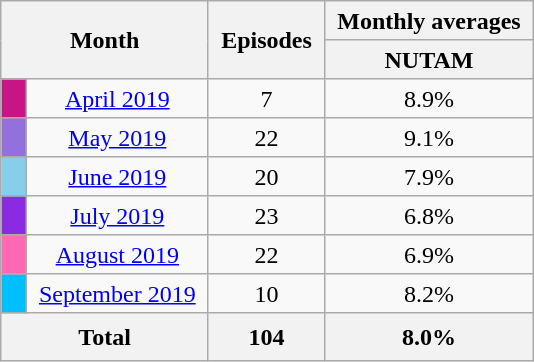<table class="wikitable plainrowheaders" style="text-align: center; line-height:25px;">
<tr class="wikitable" style="text-align: center;">
<th colspan="2" rowspan="2" style="padding: 0 8px;">Month</th>
<th rowspan="2" style="padding: 0 8px;">Episodes</th>
<th colspan="2" style="padding: 0 8px;">Monthly averages</th>
</tr>
<tr>
<th style="padding: 0 8px;">NUTAM</th>
</tr>
<tr>
<td style="padding: 0 8px; background:#C71585;"></td>
<td style="padding: 0 8px;" '><a href='#'>April 2019</a></td>
<td style="padding: 0 8px;">7</td>
<td style="padding: 0 8px;">8.9%</td>
</tr>
<tr>
<td style="padding: 0 8px; background:#9370DB;"></td>
<td style="padding: 0 8px;" '><a href='#'>May 2019</a></td>
<td style="padding: 0 8px;">22</td>
<td style="padding: 0 8px;">9.1%</td>
</tr>
<tr>
<td style="padding: 0 8px; background:#87CEEB;"></td>
<td style="padding: 0 8px;" '><a href='#'>June 2019</a></td>
<td style="padding: 0 8px;">20</td>
<td style="padding: 0 8px;">7.9%</td>
</tr>
<tr>
<td style="padding: 0 8px; background:#8A2BE2;"></td>
<td style="padding: 0 8px;" '><a href='#'>July 2019</a></td>
<td style="padding: 0 8px;">23</td>
<td style="padding: 0 8px;">6.8%</td>
</tr>
<tr>
<td style="padding: 0 8px; background:#FF69B4;"></td>
<td style="padding: 0 8px;" '><a href='#'>August 2019</a></td>
<td style="padding: 0 8px;">22</td>
<td style="padding: 0 8px;">6.9%</td>
</tr>
<tr>
<td style="padding: 0 8px; background:#00BFFF;"></td>
<td style="padding: 0 8px;" '><a href='#'>September 2019</a></td>
<td style="padding: 0 8px;">10</td>
<td style="padding: 0 8px;">8.2%</td>
</tr>
<tr>
<th colspan="2">Total</th>
<th colspan="1">104</th>
<th colspan="2">8.0%</th>
</tr>
</table>
